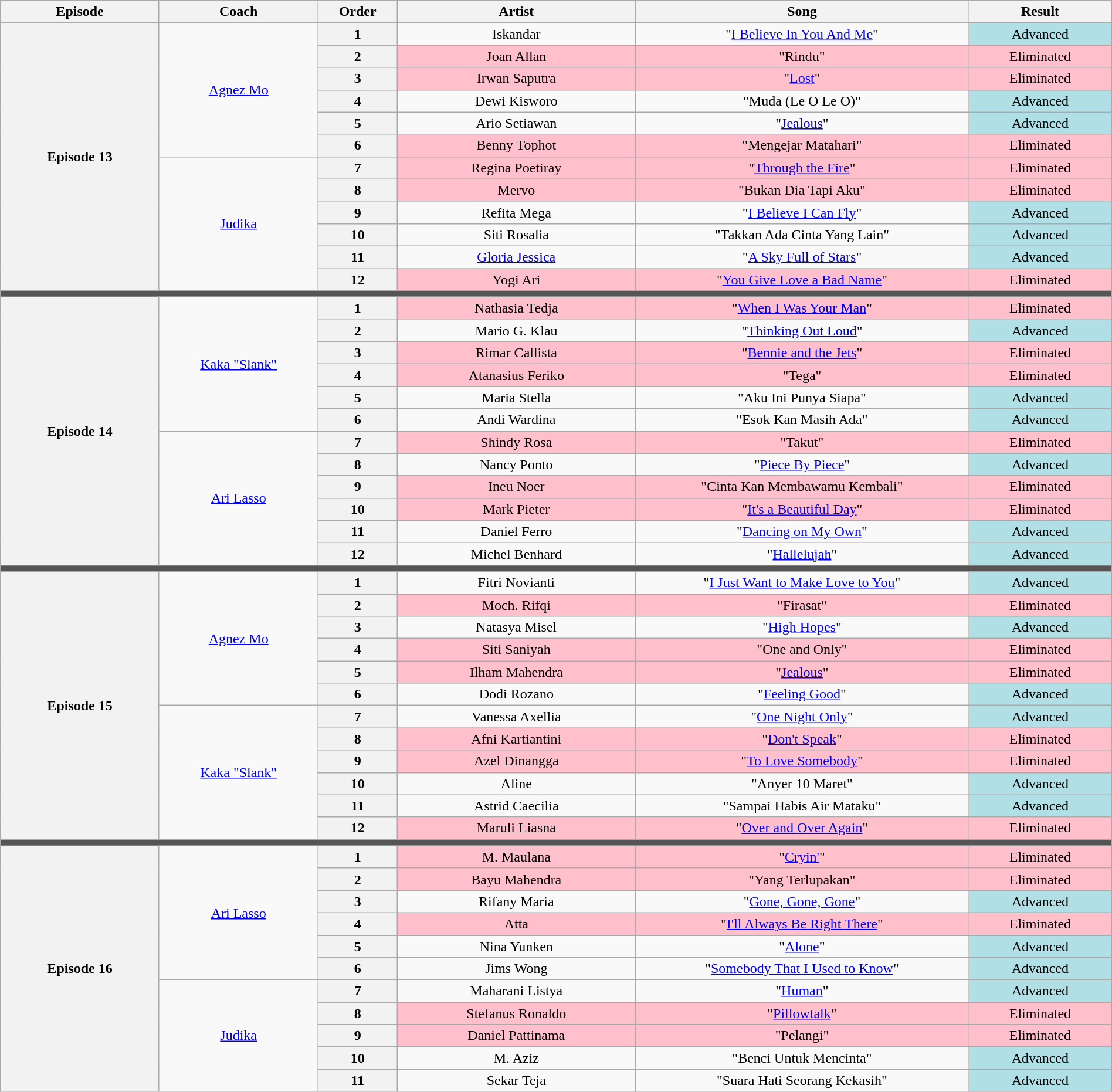<table class="wikitable" style="text-align: center; width:100%;">
<tr>
<th style="width:10%;">Episode</th>
<th style="width:10%;">Coach</th>
<th style="width:05%;">Order</th>
<th style="width:15%;">Artist</th>
<th style="width:21%;">Song</th>
<th style="width:9%;">Result</th>
</tr>
<tr>
<th rowspan="13">Episode 13<br><small></small></th>
</tr>
<tr>
<td rowspan=6><a href='#'>Agnez Mo</a></td>
<th>1</th>
<td>Iskandar</td>
<td>"<a href='#'>I Believe In You And Me</a>"</td>
<td style="background:#b0e0e6;">Advanced</td>
</tr>
<tr>
<th>2</th>
<td style="background:pink;">Joan Allan</td>
<td style="background:pink;">"Rindu"</td>
<td style="background:pink;">Eliminated</td>
</tr>
<tr>
<th>3</th>
<td style="background:pink;">Irwan Saputra</td>
<td style="background:pink;">"<a href='#'>Lost</a>"</td>
<td style="background:pink;">Eliminated</td>
</tr>
<tr>
<th>4</th>
<td>Dewi Kisworo</td>
<td>"Muda (Le O Le O)"</td>
<td style="background:#b0e0e6;">Advanced</td>
</tr>
<tr>
<th>5</th>
<td>Ario Setiawan</td>
<td>"<a href='#'>Jealous</a>"</td>
<td style="background:#b0e0e6;">Advanced</td>
</tr>
<tr>
<th>6</th>
<td style="background:pink;">Benny Tophot</td>
<td style="background:pink;">"Mengejar Matahari"</td>
<td style="background:pink;">Eliminated</td>
</tr>
<tr>
<td rowspan=6><a href='#'>Judika</a></td>
<th>7</th>
<td style="background:pink;">Regina Poetiray</td>
<td style="background:pink;">"<a href='#'>Through the Fire</a>"</td>
<td style="background:pink;">Eliminated</td>
</tr>
<tr>
<th>8</th>
<td style="background:pink;">Mervo</td>
<td style="background:pink;">"Bukan Dia Tapi Aku"</td>
<td style="background:pink;">Eliminated</td>
</tr>
<tr>
<th>9</th>
<td>Refita Mega</td>
<td>"<a href='#'>I Believe I Can Fly</a>"</td>
<td style="background:#b0e0e6;">Advanced</td>
</tr>
<tr>
<th>10</th>
<td>Siti Rosalia</td>
<td>"Takkan Ada Cinta Yang Lain"</td>
<td style="background:#b0e0e6;">Advanced</td>
</tr>
<tr>
<th>11</th>
<td><a href='#'>Gloria Jessica</a></td>
<td>"<a href='#'>A Sky Full of Stars</a>"</td>
<td style="background:#b0e0e6;">Advanced</td>
</tr>
<tr>
<th>12</th>
<td style="background:pink;">Yogi Ari</td>
<td style="background:pink;">"<a href='#'>You Give Love a Bad Name</a>"</td>
<td style="background:pink;">Eliminated</td>
</tr>
<tr>
<td colspan="7" style="background:#555;"></td>
</tr>
<tr>
<th rowspan="13">Episode 14<br><small></small></th>
</tr>
<tr>
<td rowspan=6><a href='#'>Kaka "Slank"</a></td>
<th>1</th>
<td style="background:pink;">Nathasia Tedja</td>
<td style="background:pink;">"<a href='#'>When I Was Your Man</a>"</td>
<td style="background:pink;">Eliminated</td>
</tr>
<tr>
<th>2</th>
<td>Mario G. Klau</td>
<td>"<a href='#'>Thinking Out Loud</a>"</td>
<td style="background:#b0e0e6;">Advanced</td>
</tr>
<tr>
<th>3</th>
<td style="background:pink;">Rimar Callista</td>
<td style="background:pink;">"<a href='#'>Bennie and the Jets</a>"</td>
<td style="background:pink;">Eliminated</td>
</tr>
<tr>
<th>4</th>
<td style="background:pink;">Atanasius Feriko</td>
<td style="background:pink;">"Tega"</td>
<td style="background:pink;">Eliminated</td>
</tr>
<tr>
<th>5</th>
<td>Maria Stella</td>
<td>"Aku Ini Punya Siapa"</td>
<td style="background:#b0e0e6;">Advanced</td>
</tr>
<tr>
<th>6</th>
<td>Andi Wardina</td>
<td>"Esok Kan Masih Ada"</td>
<td style="background:#b0e0e6;">Advanced</td>
</tr>
<tr>
<td rowspan=6><a href='#'>Ari Lasso</a></td>
<th>7</th>
<td style="background:pink;">Shindy Rosa</td>
<td style="background:pink;">"Takut"</td>
<td style="background:pink;">Eliminated</td>
</tr>
<tr>
<th>8</th>
<td>Nancy Ponto</td>
<td>"<a href='#'>Piece By Piece</a>"</td>
<td style="background:#b0e0e6;">Advanced</td>
</tr>
<tr>
<th>9</th>
<td style="background:pink;">Ineu Noer</td>
<td style="background:pink;">"Cinta Kan Membawamu Kembali"</td>
<td style="background:pink;">Eliminated</td>
</tr>
<tr>
<th>10</th>
<td style="background:pink;">Mark Pieter</td>
<td style="background:pink;">"<a href='#'>It's a Beautiful Day</a>"</td>
<td style="background:pink;">Eliminated</td>
</tr>
<tr>
<th>11</th>
<td>Daniel Ferro</td>
<td>"<a href='#'>Dancing on My Own</a>"</td>
<td style="background:#b0e0e6;">Advanced</td>
</tr>
<tr>
<th>12</th>
<td>Michel Benhard</td>
<td>"<a href='#'>Hallelujah</a>"</td>
<td style="background:#b0e0e6;">Advanced</td>
</tr>
<tr>
<td colspan="7" style="background:#555;"></td>
</tr>
<tr>
<th rowspan="13">Episode 15<br><small></small></th>
</tr>
<tr>
<td rowspan=6><a href='#'>Agnez Mo</a></td>
<th>1</th>
<td>Fitri Novianti</td>
<td>"<a href='#'>I Just Want to Make Love to You</a>"</td>
<td style="background:#b0e0e6;">Advanced</td>
</tr>
<tr>
<th>2</th>
<td style="background:pink;">Moch. Rifqi</td>
<td style="background:pink;">"Firasat"</td>
<td style="background:pink;">Eliminated</td>
</tr>
<tr>
<th>3</th>
<td>Natasya Misel</td>
<td>"<a href='#'>High Hopes</a>"</td>
<td style="background:#b0e0e6;">Advanced</td>
</tr>
<tr>
<th>4</th>
<td style="background:pink;">Siti Saniyah</td>
<td style="background:pink;">"One and Only"</td>
<td style="background:pink;">Eliminated</td>
</tr>
<tr>
<th>5</th>
<td style="background:pink;">Ilham Mahendra</td>
<td style="background:pink;">"<a href='#'>Jealous</a>"</td>
<td style="background:pink;">Eliminated</td>
</tr>
<tr>
<th>6</th>
<td>Dodi Rozano</td>
<td>"<a href='#'>Feeling Good</a>"</td>
<td style="background:#b0e0e6;">Advanced</td>
</tr>
<tr>
<td rowspan=6><a href='#'>Kaka "Slank"</a></td>
<th>7</th>
<td>Vanessa Axellia</td>
<td>"<a href='#'>One Night Only</a>"</td>
<td style="background:#b0e0e6;">Advanced</td>
</tr>
<tr>
<th>8</th>
<td style="background:pink;">Afni Kartiantini</td>
<td style="background:pink;">"<a href='#'>Don't Speak</a>"</td>
<td style="background:pink;">Eliminated</td>
</tr>
<tr>
<th>9</th>
<td style="background:pink;">Azel Dinangga</td>
<td style="background:pink;">"<a href='#'>To Love Somebody</a>"</td>
<td style="background:pink;">Eliminated</td>
</tr>
<tr>
<th>10</th>
<td>Aline</td>
<td>"Anyer 10 Maret"</td>
<td style="background:#b0e0e6;">Advanced</td>
</tr>
<tr>
<th>11</th>
<td>Astrid Caecilia</td>
<td>"Sampai Habis Air Mataku"</td>
<td style="background:#b0e0e6;">Advanced</td>
</tr>
<tr>
<th>12</th>
<td style="background:pink;">Maruli Liasna</td>
<td style="background:pink;">"<a href='#'>Over and Over Again</a>"</td>
<td style="background:pink;">Eliminated</td>
</tr>
<tr>
<td colspan="7" style="background:#555;"></td>
</tr>
<tr>
<th rowspan="12">Episode 16<br><small></small></th>
</tr>
<tr>
<td rowspan=6><a href='#'>Ari Lasso</a></td>
<th>1</th>
<td style="background:pink;">M. Maulana</td>
<td style="background:pink;">"<a href='#'>Cryin'</a>"</td>
<td style="background:pink;">Eliminated</td>
</tr>
<tr>
<th>2</th>
<td style="background:pink;">Bayu Mahendra</td>
<td style="background:pink;">"Yang Terlupakan"</td>
<td style="background:pink;">Eliminated</td>
</tr>
<tr>
<th>3</th>
<td>Rifany Maria</td>
<td>"<a href='#'>Gone, Gone, Gone</a>"</td>
<td style="background:#b0e0e6;">Advanced</td>
</tr>
<tr>
<th>4</th>
<td style="background:pink;">Atta</td>
<td style="background:pink;">"<a href='#'>I'll Always Be Right There</a>"</td>
<td style="background:pink;">Eliminated</td>
</tr>
<tr>
<th>5</th>
<td>Nina Yunken</td>
<td>"<a href='#'>Alone</a>"</td>
<td style="background:#b0e0e6;">Advanced</td>
</tr>
<tr>
<th>6</th>
<td>Jims Wong</td>
<td>"<a href='#'>Somebody That I Used to Know</a>"</td>
<td style="background:#b0e0e6;">Advanced</td>
</tr>
<tr>
<td rowspan=5><a href='#'>Judika</a></td>
<th>7</th>
<td>Maharani Listya</td>
<td>"<a href='#'>Human</a>"</td>
<td style="background:#b0e0e6;">Advanced</td>
</tr>
<tr>
<th>8</th>
<td style="background:pink;">Stefanus Ronaldo</td>
<td style="background:pink;">"<a href='#'>Pillowtalk</a>"</td>
<td style="background:pink;">Eliminated</td>
</tr>
<tr>
<th>9</th>
<td style="background:pink;">Daniel Pattinama</td>
<td style="background:pink;">"Pelangi"</td>
<td style="background:pink;">Eliminated</td>
</tr>
<tr>
<th>10</th>
<td>M. Aziz</td>
<td>"Benci Untuk Mencinta"</td>
<td style="background:#b0e0e6;">Advanced</td>
</tr>
<tr>
<th>11</th>
<td>Sekar Teja</td>
<td>"Suara Hati Seorang Kekasih"</td>
<td style="background:#b0e0e6;">Advanced</td>
</tr>
</table>
